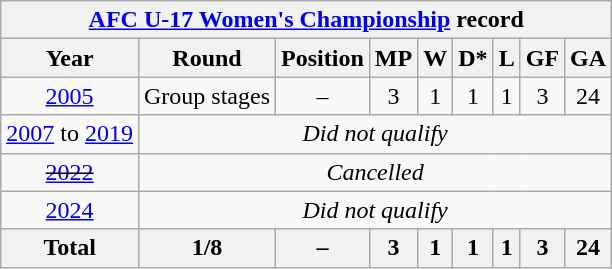<table class="wikitable" style="text-align: center;">
<tr>
<th colspan=10><a href='#'>AFC U-17 Women's Championship</a> record</th>
</tr>
<tr>
<th>Year</th>
<th>Round</th>
<th>Position</th>
<th>MP</th>
<th>W</th>
<th>D*</th>
<th>L</th>
<th>GF</th>
<th>GA</th>
</tr>
<tr>
<td> <a href='#'>2005</a></td>
<td>Group stages</td>
<td>–</td>
<td>3</td>
<td>1</td>
<td>1</td>
<td>1</td>
<td>3</td>
<td>24</td>
</tr>
<tr>
<td> <a href='#'>2007</a> to  <a href='#'>2019</a></td>
<td colspan=9><em>Did not qualify</em></td>
</tr>
<tr>
<td><s><a href='#'>2022</a></s></td>
<td colspan=9><em>Cancelled</em></td>
</tr>
<tr>
<td> <a href='#'>2024</a></td>
<td colspan=9><em>Did not qualify</em></td>
</tr>
<tr>
<th>Total</th>
<th>1/8</th>
<th>–</th>
<th>3</th>
<th>1</th>
<th>1</th>
<th>1</th>
<th>3</th>
<th>24</th>
</tr>
</table>
